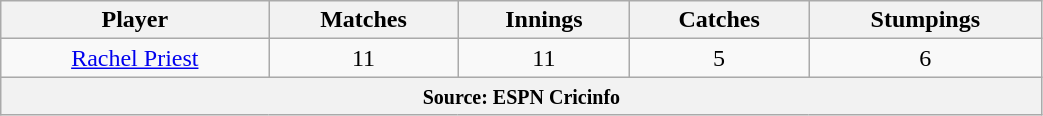<table class="wikitable" style="text-align:center; width:55%;">
<tr>
<th>Player</th>
<th>Matches</th>
<th>Innings</th>
<th>Catches</th>
<th>Stumpings</th>
</tr>
<tr>
<td><a href='#'>Rachel Priest</a></td>
<td>11</td>
<td>11</td>
<td>5</td>
<td>6</td>
</tr>
<tr>
<th colspan="5"><small>Source: ESPN Cricinfo </small></th>
</tr>
</table>
